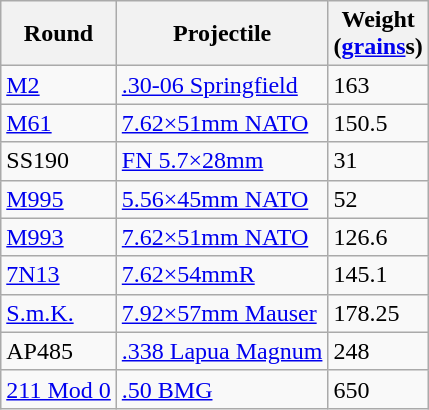<table class="wikitable">
<tr>
<th>Round</th>
<th>Projectile</th>
<th>Weight<br>(<a href='#'>grains</a>s)</th>
</tr>
<tr>
<td><a href='#'>M2</a></td>
<td><a href='#'>.30-06 Springfield</a></td>
<td>163</td>
</tr>
<tr>
<td><a href='#'>M61</a></td>
<td><a href='#'>7.62×51mm NATO</a></td>
<td>150.5 </td>
</tr>
<tr>
<td>SS190</td>
<td><a href='#'>FN 5.7×28mm</a></td>
<td>31</td>
</tr>
<tr>
<td><a href='#'>M995</a></td>
<td><a href='#'>5.56×45mm NATO</a></td>
<td>52 </td>
</tr>
<tr>
<td><a href='#'>M993</a></td>
<td><a href='#'>7.62×51mm NATO</a></td>
<td>126.6</td>
</tr>
<tr>
<td><a href='#'>7N13</a></td>
<td><a href='#'>7.62×54mmR</a></td>
<td>145.1</td>
</tr>
<tr>
<td><a href='#'>S.m.K.</a></td>
<td><a href='#'>7.92×57mm Mauser</a></td>
<td>178.25</td>
</tr>
<tr>
<td>AP485</td>
<td><a href='#'>.338 Lapua Magnum</a></td>
<td>248 </td>
</tr>
<tr>
<td><a href='#'>211 Mod 0</a></td>
<td><a href='#'>.50 BMG</a></td>
<td>650</td>
</tr>
</table>
